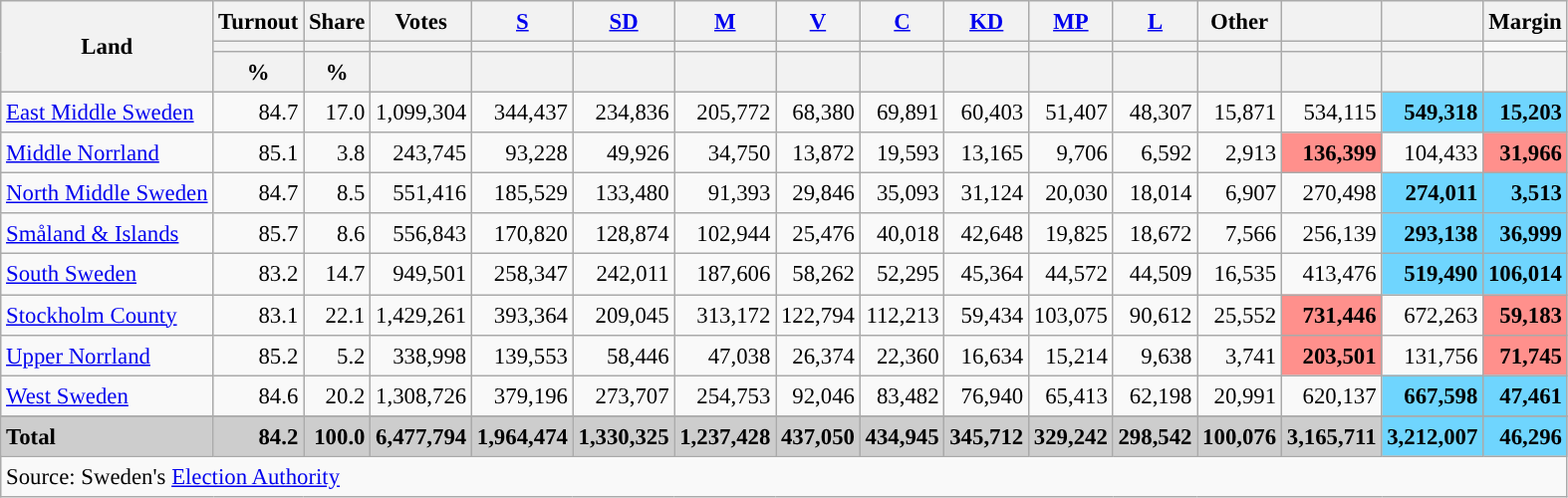<table class="wikitable sortable" style="text-align:right; font-size:95%; line-height:20px;">
<tr>
<th rowspan="3">Land</th>
<th>Turnout</th>
<th>Share</th>
<th>Votes</th>
<th width="30px" class="unsortable"><a href='#'>S</a></th>
<th width="30px" class="unsortable"><a href='#'>SD</a></th>
<th width="30px" class="unsortable"><a href='#'>M</a></th>
<th width="30px" class="unsortable"><a href='#'>V</a></th>
<th width="30px" class="unsortable"><a href='#'>C</a></th>
<th width="30px" class="unsortable"><a href='#'>KD</a></th>
<th width="30px" class="unsortable"><a href='#'>MP</a></th>
<th width="30px" class="unsortable"><a href='#'>L</a></th>
<th width="30px" class="unsortable">Other</th>
<th></th>
<th></th>
<th>Margin</th>
</tr>
<tr>
<th></th>
<th></th>
<th></th>
<th style="background:"></th>
<th style="background:"></th>
<th style="background:"></th>
<th style="background:"></th>
<th style="background:"></th>
<th style="background:"></th>
<th style="background:"></th>
<th style="background:"></th>
<th style="background:"></th>
<th style="background:"></th>
<th style="background:"></th>
</tr>
<tr>
<th data-sort-type="number">%</th>
<th data-sort-type="number">%</th>
<th></th>
<th data-sort-type="number"></th>
<th data-sort-type="number"></th>
<th data-sort-type="number"></th>
<th data-sort-type="number"></th>
<th data-sort-type="number"></th>
<th data-sort-type="number"></th>
<th data-sort-type="number"></th>
<th data-sort-type="number"></th>
<th data-sort-type="number"></th>
<th data-sort-type="number"></th>
<th data-sort-type="number"></th>
<th data-sort-type="number"></th>
</tr>
<tr>
<td align="left"><a href='#'>East Middle Sweden</a></td>
<td>84.7</td>
<td>17.0</td>
<td>1,099,304</td>
<td>344,437</td>
<td>234,836</td>
<td>205,772</td>
<td>68,380</td>
<td>69,891</td>
<td>60,403</td>
<td>51,407</td>
<td>48,307</td>
<td>15,871</td>
<td>534,115</td>
<td bgcolor=#6fd5fe><strong>549,318</strong></td>
<td bgcolor=#6fd5fe><strong>15,203</strong></td>
</tr>
<tr>
<td align="left"><a href='#'>Middle Norrland</a></td>
<td>85.1</td>
<td>3.8</td>
<td>243,745</td>
<td>93,228</td>
<td>49,926</td>
<td>34,750</td>
<td>13,872</td>
<td>19,593</td>
<td>13,165</td>
<td>9,706</td>
<td>6,592</td>
<td>2,913</td>
<td bgcolor=#ff908c><strong>136,399</strong></td>
<td>104,433</td>
<td bgcolor=#ff908c><strong>31,966</strong></td>
</tr>
<tr>
<td align="left"><a href='#'>North Middle Sweden</a></td>
<td>84.7</td>
<td>8.5</td>
<td>551,416</td>
<td>185,529</td>
<td>133,480</td>
<td>91,393</td>
<td>29,846</td>
<td>35,093</td>
<td>31,124</td>
<td>20,030</td>
<td>18,014</td>
<td>6,907</td>
<td>270,498</td>
<td bgcolor=#6fd5fe><strong>274,011</strong></td>
<td bgcolor=#6fd5fe><strong>3,513</strong></td>
</tr>
<tr>
<td align="left"><a href='#'>Småland & Islands</a></td>
<td>85.7</td>
<td>8.6</td>
<td>556,843</td>
<td>170,820</td>
<td>128,874</td>
<td>102,944</td>
<td>25,476</td>
<td>40,018</td>
<td>42,648</td>
<td>19,825</td>
<td>18,672</td>
<td>7,566</td>
<td>256,139</td>
<td bgcolor=#6fd5fe><strong>293,138</strong></td>
<td bgcolor=#6fd5fe><strong>36,999</strong></td>
</tr>
<tr>
<td align="left"><a href='#'>South Sweden</a></td>
<td>83.2</td>
<td>14.7</td>
<td>949,501</td>
<td>258,347</td>
<td>242,011</td>
<td>187,606</td>
<td>58,262</td>
<td>52,295</td>
<td>45,364</td>
<td>44,572</td>
<td>44,509</td>
<td>16,535</td>
<td>413,476</td>
<td bgcolor=#6fd5fe><strong>519,490</strong></td>
<td bgcolor=#6fd5fe><strong>106,014</strong></td>
</tr>
<tr>
<td align="left"><a href='#'>Stockholm County</a></td>
<td>83.1</td>
<td>22.1</td>
<td>1,429,261</td>
<td>393,364</td>
<td>209,045</td>
<td>313,172</td>
<td>122,794</td>
<td>112,213</td>
<td>59,434</td>
<td>103,075</td>
<td>90,612</td>
<td>25,552</td>
<td bgcolor=#ff908c><strong>731,446</strong></td>
<td>672,263</td>
<td bgcolor=#ff908c><strong>59,183</strong></td>
</tr>
<tr>
<td align="left"><a href='#'>Upper Norrland</a></td>
<td>85.2</td>
<td>5.2</td>
<td>338,998</td>
<td>139,553</td>
<td>58,446</td>
<td>47,038</td>
<td>26,374</td>
<td>22,360</td>
<td>16,634</td>
<td>15,214</td>
<td>9,638</td>
<td>3,741</td>
<td bgcolor=#ff908c><strong>203,501</strong></td>
<td>131,756</td>
<td bgcolor=#ff908c><strong>71,745</strong></td>
</tr>
<tr>
<td align="left"><a href='#'>West Sweden</a></td>
<td>84.6</td>
<td>20.2</td>
<td>1,308,726</td>
<td>379,196</td>
<td>273,707</td>
<td>254,753</td>
<td>92,046</td>
<td>83,482</td>
<td>76,940</td>
<td>65,413</td>
<td>62,198</td>
<td>20,991</td>
<td>620,137</td>
<td bgcolor=#6fd5fe><strong>667,598</strong></td>
<td bgcolor=#6fd5fe><strong>47,461</strong></td>
</tr>
<tr>
</tr>
<tr style="background:#CDCDCD;">
<td align="left"><strong>Total</strong></td>
<td><strong>84.2</strong></td>
<td><strong>100.0</strong></td>
<td><strong>6,477,794</strong></td>
<td><strong>1,964,474</strong></td>
<td><strong>1,330,325</strong></td>
<td><strong>1,237,428</strong></td>
<td><strong>437,050</strong></td>
<td><strong>434,945</strong></td>
<td><strong>345,712</strong></td>
<td><strong>329,242</strong></td>
<td><strong>298,542</strong></td>
<td><strong>100,076</strong></td>
<td><strong>3,165,711</strong></td>
<td bgcolor=#6fd5fe><strong>3,212,007</strong></td>
<td bgcolor=#6fd5fe><strong>46,296</strong></td>
</tr>
<tr>
<td colspan="16" align="left">Source: Sweden's <a href='#'>Election Authority</a></td>
</tr>
</table>
